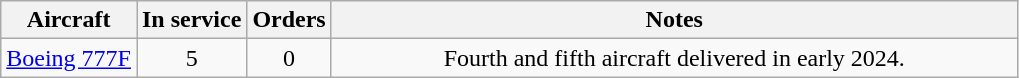<table class="wikitable" style="text-align:center">
<tr>
<th>Aircraft</th>
<th>In service</th>
<th>Orders</th>
<th scope="col" style="width: 450px;">Notes</th>
</tr>
<tr>
<td><a href='#'>Boeing 777F</a></td>
<td>5</td>
<td>0</td>
<td>Fourth and fifth aircraft delivered in early 2024.</td>
</tr>
</table>
